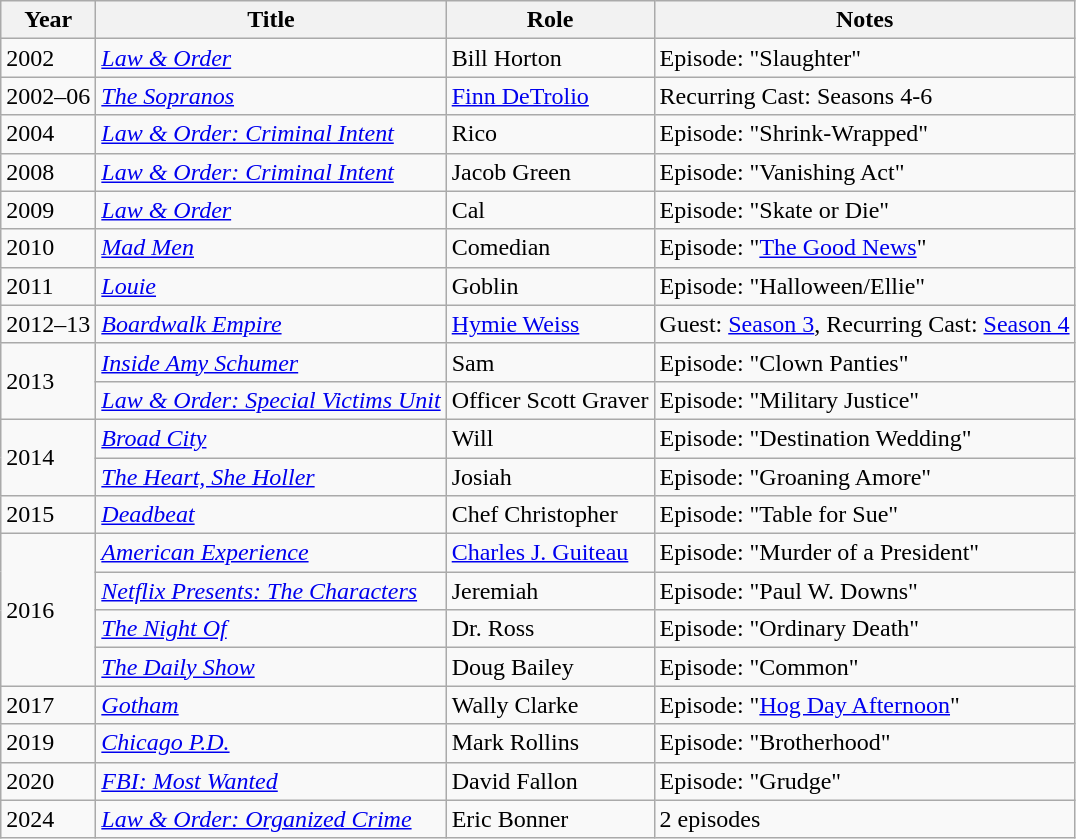<table class="wikitable plainrowheaders sortable" style="margin-right: 0;">
<tr>
<th>Year</th>
<th>Title</th>
<th>Role</th>
<th>Notes</th>
</tr>
<tr>
<td>2002</td>
<td><em><a href='#'>Law & Order</a></em></td>
<td>Bill Horton</td>
<td>Episode: "Slaughter"</td>
</tr>
<tr>
<td>2002–06</td>
<td><em><a href='#'>The Sopranos</a></em></td>
<td><a href='#'>Finn DeTrolio</a></td>
<td>Recurring Cast: Seasons 4-6</td>
</tr>
<tr>
<td>2004</td>
<td><em><a href='#'>Law & Order: Criminal Intent</a></em></td>
<td>Rico</td>
<td>Episode: "Shrink-Wrapped"</td>
</tr>
<tr>
<td>2008</td>
<td><em><a href='#'>Law & Order: Criminal Intent</a></em></td>
<td>Jacob Green</td>
<td>Episode: "Vanishing Act"</td>
</tr>
<tr>
<td>2009</td>
<td><em><a href='#'>Law & Order</a></em></td>
<td>Cal</td>
<td>Episode: "Skate or Die"</td>
</tr>
<tr>
<td>2010</td>
<td><em><a href='#'>Mad Men</a></em></td>
<td>Comedian</td>
<td>Episode: "<a href='#'>The Good News</a>"</td>
</tr>
<tr>
<td>2011</td>
<td><a href='#'><em>Louie</em></a></td>
<td>Goblin</td>
<td>Episode: "Halloween/Ellie"</td>
</tr>
<tr>
<td>2012–13</td>
<td><em><a href='#'>Boardwalk Empire</a></em></td>
<td><a href='#'>Hymie Weiss</a></td>
<td>Guest: <a href='#'>Season 3</a>, Recurring Cast: <a href='#'>Season 4</a></td>
</tr>
<tr>
<td rowspan="2">2013</td>
<td><em><a href='#'>Inside Amy Schumer</a></em></td>
<td>Sam</td>
<td>Episode: "Clown Panties"</td>
</tr>
<tr>
<td><em><a href='#'>Law & Order: Special Victims Unit</a></em></td>
<td>Officer Scott Graver</td>
<td>Episode: "Military Justice"</td>
</tr>
<tr>
<td rowspan="2">2014</td>
<td><em><a href='#'>Broad City</a></em></td>
<td>Will</td>
<td>Episode: "Destination Wedding"</td>
</tr>
<tr>
<td><em><a href='#'>The Heart, She Holler</a></em></td>
<td>Josiah</td>
<td>Episode: "Groaning Amore"</td>
</tr>
<tr>
<td>2015</td>
<td><a href='#'><em>Deadbeat</em></a></td>
<td>Chef Christopher</td>
<td>Episode: "Table for Sue"</td>
</tr>
<tr>
<td rowspan="4">2016</td>
<td><em><a href='#'>American Experience</a></em></td>
<td><a href='#'>Charles J. Guiteau</a></td>
<td>Episode: "Murder of a President"</td>
</tr>
<tr>
<td><em><a href='#'>Netflix Presents: The Characters</a></em></td>
<td>Jeremiah</td>
<td>Episode: "Paul W. Downs"</td>
</tr>
<tr>
<td><em><a href='#'>The Night Of</a></em></td>
<td>Dr. Ross</td>
<td>Episode: "Ordinary Death"</td>
</tr>
<tr>
<td><em><a href='#'>The Daily Show</a></em></td>
<td>Doug Bailey</td>
<td>Episode: "Common"</td>
</tr>
<tr>
<td>2017</td>
<td><a href='#'><em>Gotham</em></a></td>
<td>Wally Clarke</td>
<td>Episode: "<a href='#'>Hog Day Afternoon</a>"</td>
</tr>
<tr>
<td>2019</td>
<td><a href='#'><em>Chicago P.D.</em></a></td>
<td>Mark Rollins</td>
<td>Episode: "Brotherhood"</td>
</tr>
<tr>
<td>2020</td>
<td><em><a href='#'>FBI: Most Wanted</a></em></td>
<td>David Fallon</td>
<td>Episode: "Grudge"</td>
</tr>
<tr>
<td>2024</td>
<td><em><a href='#'>Law & Order: Organized Crime</a></em></td>
<td>Eric Bonner</td>
<td>2 episodes</td>
</tr>
</table>
